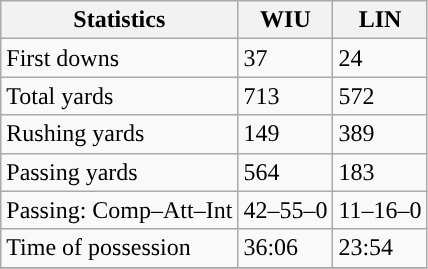<table class="wikitable" style="float: left;">
<tr>
<th>Statistics</th>
<th>WIU</th>
<th>LIN</th>
</tr>
<tr>
<td>First downs</td>
<td>37</td>
<td>24</td>
</tr>
<tr>
<td>Total yards</td>
<td>713</td>
<td>572</td>
</tr>
<tr>
<td>Rushing yards</td>
<td>149</td>
<td>389</td>
</tr>
<tr>
<td>Passing yards</td>
<td>564</td>
<td>183</td>
</tr>
<tr>
<td>Passing: Comp–Att–Int</td>
<td>42–55–0</td>
<td>11–16–0</td>
</tr>
<tr>
<td>Time of possession</td>
<td>36:06</td>
<td>23:54</td>
</tr>
<tr>
</tr>
</table>
